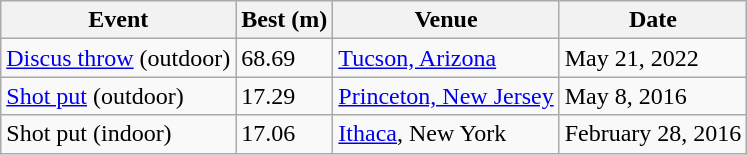<table class="wikitable">
<tr>
<th>Event</th>
<th>Best (m)</th>
<th>Venue</th>
<th>Date</th>
</tr>
<tr>
<td><a href='#'>Discus throw</a> (outdoor)</td>
<td>68.69</td>
<td><a href='#'>Tucson, Arizona</a></td>
<td>May 21, 2022</td>
</tr>
<tr>
<td><a href='#'>Shot put</a> (outdoor)</td>
<td>17.29</td>
<td><a href='#'>Princeton, New Jersey</a></td>
<td>May 8, 2016</td>
</tr>
<tr>
<td>Shot put (indoor)</td>
<td>17.06</td>
<td><a href='#'>Ithaca</a>, New York</td>
<td>February 28, 2016</td>
</tr>
</table>
